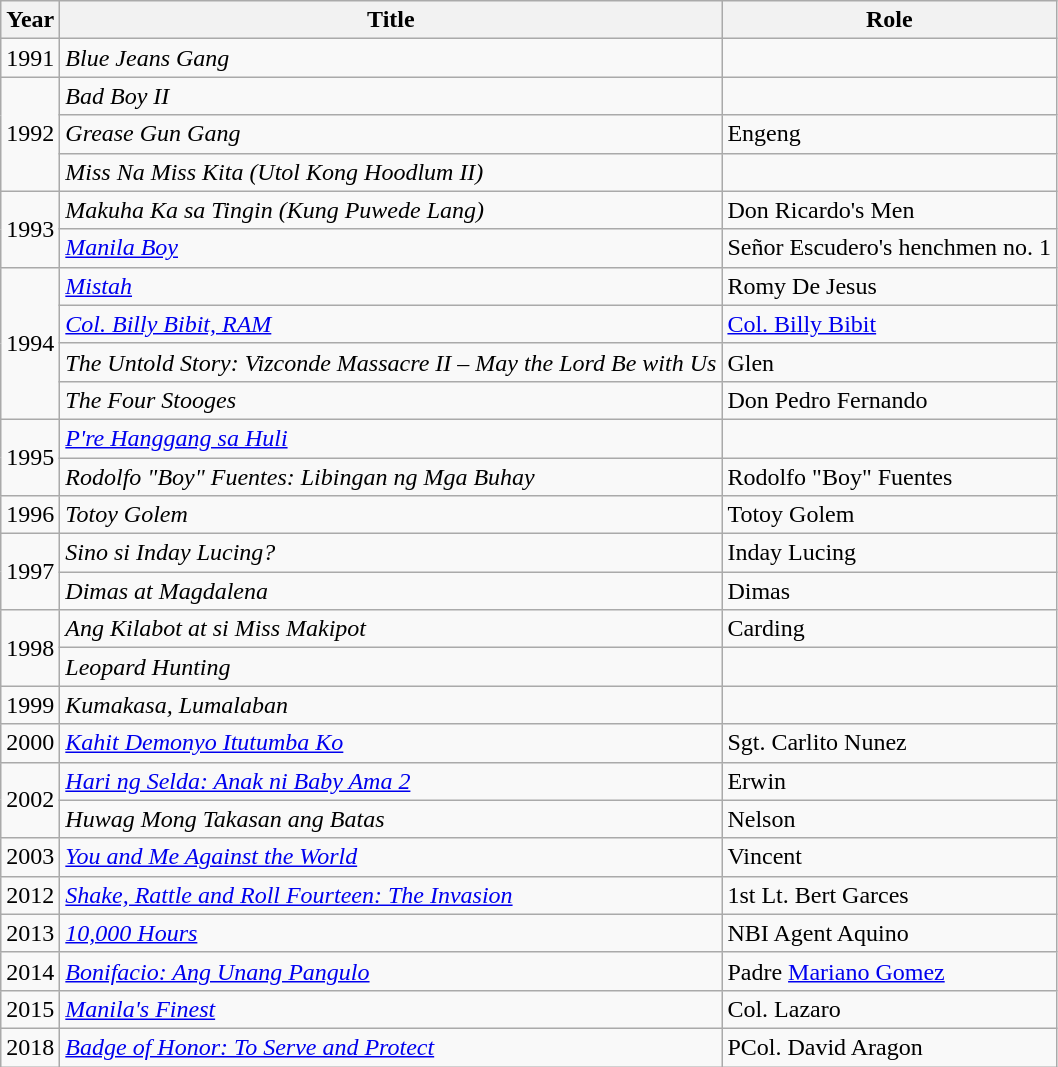<table class="wikitable">
<tr>
<th>Year</th>
<th>Title</th>
<th>Role</th>
</tr>
<tr>
<td>1991</td>
<td><em>Blue Jeans Gang</em></td>
<td></td>
</tr>
<tr>
<td rowspan="3">1992</td>
<td><em>Bad Boy II</em></td>
<td></td>
</tr>
<tr>
<td><em>Grease Gun Gang</em></td>
<td>Engeng</td>
</tr>
<tr>
<td><em>Miss Na Miss Kita (Utol Kong Hoodlum II)</em></td>
<td></td>
</tr>
<tr>
<td rowspan="2">1993</td>
<td><em>Makuha Ka sa Tingin (Kung Puwede Lang)</em></td>
<td>Don Ricardo's Men</td>
</tr>
<tr>
<td><em><a href='#'>Manila Boy</a></em></td>
<td>Señor Escudero's henchmen no. 1</td>
</tr>
<tr>
<td rowspan="4">1994</td>
<td><em><a href='#'>Mistah</a></em></td>
<td>Romy De Jesus</td>
</tr>
<tr>
<td><em><a href='#'>Col. Billy Bibit, RAM</a></em></td>
<td><a href='#'>Col. Billy Bibit</a></td>
</tr>
<tr>
<td><em>The Untold Story: Vizconde Massacre II – May the Lord Be with Us</em></td>
<td>Glen</td>
</tr>
<tr>
<td><em>The Four Stooges</em></td>
<td>Don Pedro Fernando</td>
</tr>
<tr>
<td rowspan="2">1995</td>
<td><em><a href='#'>P're Hanggang sa Huli</a></em> </td>
<td></td>
</tr>
<tr>
<td><em>Rodolfo "Boy" Fuentes: Libingan ng Mga Buhay</em> </td>
<td>Rodolfo "Boy" Fuentes</td>
</tr>
<tr>
<td>1996</td>
<td><em>Totoy Golem</em></td>
<td>Totoy Golem</td>
</tr>
<tr>
<td rowspan="2">1997</td>
<td><em>Sino si Inday Lucing?</em></td>
<td>Inday Lucing</td>
</tr>
<tr>
<td><em>Dimas at Magdalena</em></td>
<td>Dimas</td>
</tr>
<tr>
<td rowspan="2">1998</td>
<td><em>Ang Kilabot at si Miss Makipot</em></td>
<td>Carding</td>
</tr>
<tr>
<td><em>Leopard Hunting</em></td>
<td></td>
</tr>
<tr>
<td>1999</td>
<td><em>Kumakasa, Lumalaban</em></td>
<td></td>
</tr>
<tr>
<td>2000</td>
<td><em><a href='#'>Kahit Demonyo Itutumba Ko</a></em></td>
<td>Sgt. Carlito Nunez</td>
</tr>
<tr>
<td rowspan="2">2002</td>
<td><em><a href='#'>Hari ng Selda: Anak ni Baby Ama 2</a></em></td>
<td>Erwin</td>
</tr>
<tr>
<td><em>Huwag Mong Takasan ang Batas</em></td>
<td>Nelson</td>
</tr>
<tr>
<td>2003</td>
<td><em><a href='#'>You and Me Against the World</a></em></td>
<td>Vincent</td>
</tr>
<tr>
<td>2012</td>
<td><em><a href='#'>Shake, Rattle and Roll Fourteen: The Invasion</a></em></td>
<td>1st Lt. Bert Garces</td>
</tr>
<tr>
<td>2013</td>
<td><em><a href='#'>10,000 Hours</a></em></td>
<td>NBI Agent Aquino</td>
</tr>
<tr>
<td>2014</td>
<td><em><a href='#'>Bonifacio: Ang Unang Pangulo</a></em></td>
<td>Padre <a href='#'>Mariano Gomez</a></td>
</tr>
<tr>
<td>2015</td>
<td><em><a href='#'>Manila's Finest</a></em></td>
<td>Col. Lazaro</td>
</tr>
<tr>
<td>2018</td>
<td><em><a href='#'>Badge of Honor: To Serve and Protect</a></em></td>
<td>PCol. David Aragon</td>
</tr>
</table>
